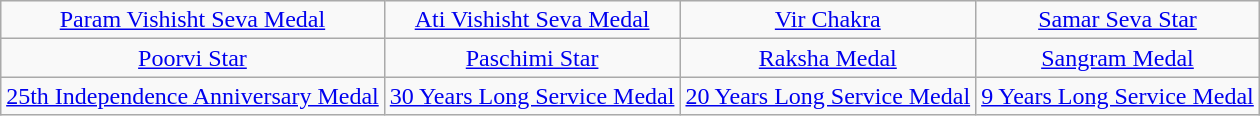<table class="wikitable" style="margin:1em auto; text-align:center;">
<tr>
<td><a href='#'>Param Vishisht Seva Medal</a></td>
<td><a href='#'>Ati Vishisht Seva Medal</a></td>
<td><a href='#'>Vir Chakra</a></td>
<td><a href='#'>Samar Seva Star</a></td>
</tr>
<tr>
<td><a href='#'>Poorvi Star</a></td>
<td><a href='#'>Paschimi Star</a></td>
<td><a href='#'>Raksha Medal</a></td>
<td><a href='#'>Sangram Medal</a></td>
</tr>
<tr>
<td><a href='#'>25th Independence Anniversary Medal</a></td>
<td><a href='#'>30 Years Long Service Medal</a></td>
<td><a href='#'>20 Years Long Service Medal</a></td>
<td><a href='#'>9 Years Long Service Medal</a></td>
</tr>
</table>
